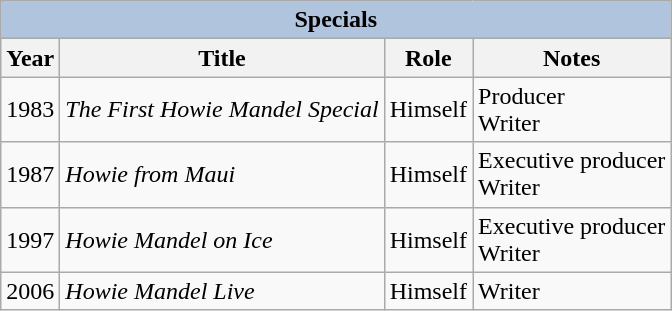<table class="wikitable sortable">
<tr>
<th colspan=4 style="background:#B0C4DE;">Specials</th>
</tr>
<tr align="center">
<th>Year</th>
<th>Title</th>
<th>Role</th>
<th class="unsortable">Notes</th>
</tr>
<tr>
<td>1983</td>
<td data-sort-value="First Howie Mandel Special, The"><em>The First Howie Mandel Special</em></td>
<td>Himself</td>
<td>Producer<br> Writer</td>
</tr>
<tr>
<td>1987</td>
<td><em>Howie from Maui</em></td>
<td>Himself</td>
<td>Executive producer<br> Writer</td>
</tr>
<tr>
<td>1997</td>
<td><em>Howie Mandel on Ice</em></td>
<td>Himself</td>
<td>Executive producer<br> Writer</td>
</tr>
<tr>
<td>2006</td>
<td><em>Howie Mandel Live</em></td>
<td>Himself</td>
<td>Writer</td>
</tr>
</table>
